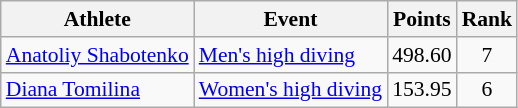<table class=wikitable style="font-size:90%;">
<tr>
<th>Athlete</th>
<th>Event</th>
<th>Points</th>
<th>Rank</th>
</tr>
<tr align=center>
<td align=left><a href='#'>Anatoliy Shabotenko</a></td>
<td align=left><a href='#'>Men's high diving</a></td>
<td>498.60</td>
<td>7</td>
</tr>
<tr align=center>
<td align=left><a href='#'>Diana Tomilina</a></td>
<td align=left><a href='#'>Women's high diving</a></td>
<td>153.95</td>
<td>6</td>
</tr>
</table>
